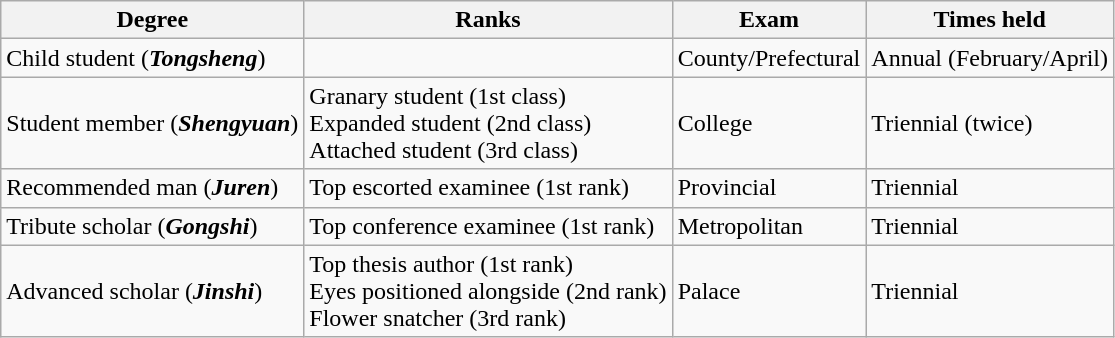<table class="wikitable">
<tr>
<th>Degree</th>
<th>Ranks</th>
<th>Exam</th>
<th>Times held</th>
</tr>
<tr>
<td>Child student (<strong><em>Tongsheng</em></strong>)</td>
<td></td>
<td>County/Prefectural</td>
<td>Annual (February/April)</td>
</tr>
<tr>
<td>Student member (<strong><em>Shengyuan</em></strong>)</td>
<td>Granary student (1st class)<br>Expanded student (2nd class)<br>Attached student (3rd class)</td>
<td>College</td>
<td>Triennial (twice)</td>
</tr>
<tr>
<td>Recommended man (<strong><em>Juren</em></strong>)</td>
<td>Top escorted examinee (1st rank)</td>
<td>Provincial</td>
<td>Triennial</td>
</tr>
<tr>
<td>Tribute scholar (<strong><em>Gongshi</em></strong>)</td>
<td>Top conference examinee (1st rank)</td>
<td>Metropolitan</td>
<td>Triennial</td>
</tr>
<tr>
<td>Advanced scholar (<strong><em>Jinshi</em></strong>)</td>
<td>Top thesis author (1st rank)<br>Eyes positioned alongside (2nd rank)<br>Flower snatcher (3rd rank)</td>
<td>Palace</td>
<td>Triennial</td>
</tr>
</table>
